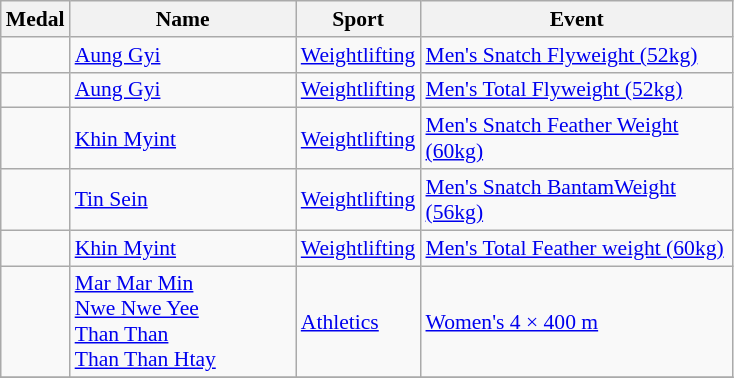<table class="wikitable sortable" style="font-size:90%">
<tr>
<th>Medal</th>
<th style="width:10em">Name</th>
<th>Sport</th>
<th style="width:14em">Event</th>
</tr>
<tr>
<td></td>
<td><a href='#'>Aung Gyi</a></td>
<td><a href='#'>Weightlifting</a></td>
<td><a href='#'>Men's Snatch Flyweight (52kg)</a></td>
</tr>
<tr>
<td></td>
<td><a href='#'>Aung Gyi</a></td>
<td><a href='#'>Weightlifting</a></td>
<td><a href='#'>Men's Total Flyweight (52kg)</a></td>
</tr>
<tr>
<td></td>
<td><a href='#'>Khin Myint</a></td>
<td><a href='#'>Weightlifting</a></td>
<td><a href='#'>Men's Snatch Feather Weight (60kg)</a></td>
</tr>
<tr>
<td></td>
<td><a href='#'>Tin Sein</a></td>
<td><a href='#'>Weightlifting</a></td>
<td><a href='#'>Men's Snatch BantamWeight (56kg)</a></td>
</tr>
<tr>
<td></td>
<td><a href='#'>Khin Myint</a></td>
<td><a href='#'>Weightlifting</a></td>
<td><a href='#'>Men's Total Feather weight (60kg)</a></td>
</tr>
<tr>
<td></td>
<td><a href='#'>Mar Mar Min</a> <br> <a href='#'>Nwe Nwe Yee</a> <br> <a href='#'>Than Than</a> <br> <a href='#'>Than Than Htay</a></td>
<td><a href='#'>Athletics</a></td>
<td><a href='#'>Women's 4 × 400 m</a></td>
</tr>
<tr>
</tr>
</table>
